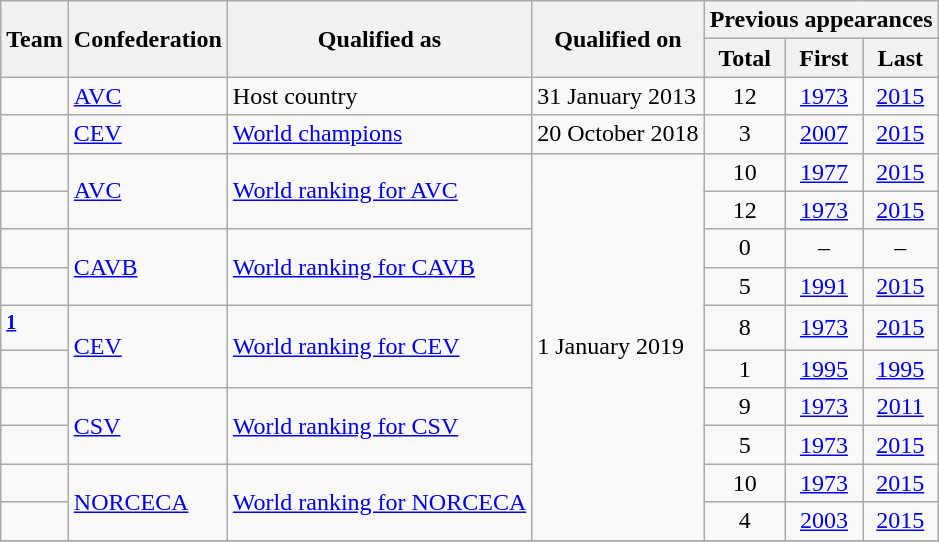<table class="wikitable">
<tr>
<th rowspan=2>Team</th>
<th rowspan=2>Confederation</th>
<th rowspan=2>Qualified as</th>
<th rowspan=2>Qualified on</th>
<th colspan=3>Previous appearances</th>
</tr>
<tr>
<th>Total</th>
<th>First</th>
<th>Last</th>
</tr>
<tr>
<td></td>
<td><a href='#'>AVC</a></td>
<td>Host country</td>
<td>31 January 2013</td>
<td style="text-align: center;">12</td>
<td style="text-align: center;"><a href='#'>1973</a></td>
<td style="text-align: center;"><a href='#'>2015</a></td>
</tr>
<tr>
<td></td>
<td><a href='#'>CEV</a></td>
<td><a href='#'>World champions</a></td>
<td>20 October 2018</td>
<td style="text-align: center;">3</td>
<td style="text-align: center;"><a href='#'>2007</a></td>
<td style="text-align: center;"><a href='#'>2015</a></td>
</tr>
<tr>
<td></td>
<td rowspan=2><a href='#'>AVC</a></td>
<td rowspan=2><a href='#'>World ranking for AVC</a></td>
<td rowspan=10>1 January 2019</td>
<td style="text-align: center;">10</td>
<td style="text-align: center;"><a href='#'>1977</a></td>
<td style="text-align: center;"><a href='#'>2015</a></td>
</tr>
<tr>
<td></td>
<td style="text-align: center;">12</td>
<td style="text-align: center;"><a href='#'>1973</a></td>
<td style="text-align: center;"><a href='#'>2015</a></td>
</tr>
<tr>
<td></td>
<td rowspan=2><a href='#'>CAVB</a></td>
<td rowspan=2><a href='#'>World ranking for CAVB</a></td>
<td style="text-align: center;">0</td>
<td style="text-align: center;">–</td>
<td style="text-align: center;">–</td>
</tr>
<tr>
<td></td>
<td style="text-align: center;">5</td>
<td style="text-align: center;"><a href='#'>1991</a></td>
<td style="text-align: center;"><a href='#'>2015</a></td>
</tr>
<tr>
<td><sup><strong><a href='#'>1</a></strong></sup></td>
<td rowspan=2><a href='#'>CEV</a></td>
<td rowspan=2><a href='#'>World ranking for CEV</a></td>
<td style="text-align: center;">8</td>
<td style="text-align: center;"><a href='#'>1973</a></td>
<td style="text-align: center;"><a href='#'>2015</a></td>
</tr>
<tr>
<td></td>
<td style="text-align: center;">1</td>
<td style="text-align: center;"><a href='#'>1995</a></td>
<td style="text-align: center;"><a href='#'>1995</a></td>
</tr>
<tr>
<td></td>
<td rowspan=2><a href='#'>CSV</a></td>
<td rowspan=2><a href='#'>World ranking for CSV</a></td>
<td style="text-align: center;">9</td>
<td style="text-align: center;"><a href='#'>1973</a></td>
<td style="text-align: center;"><a href='#'>2011</a></td>
</tr>
<tr>
<td></td>
<td style="text-align: center;">5</td>
<td style="text-align: center;"><a href='#'>1973</a></td>
<td style="text-align: center;"><a href='#'>2015</a></td>
</tr>
<tr>
<td></td>
<td rowspan=2><a href='#'>NORCECA</a></td>
<td rowspan=2><a href='#'>World ranking for NORCECA</a></td>
<td style="text-align: center;">10</td>
<td style="text-align: center;"><a href='#'>1973</a></td>
<td style="text-align: center;"><a href='#'>2015</a></td>
</tr>
<tr>
<td></td>
<td style="text-align: center;">4</td>
<td style="text-align: center;"><a href='#'>2003</a></td>
<td style="text-align: center;"><a href='#'>2015</a></td>
</tr>
<tr>
</tr>
</table>
